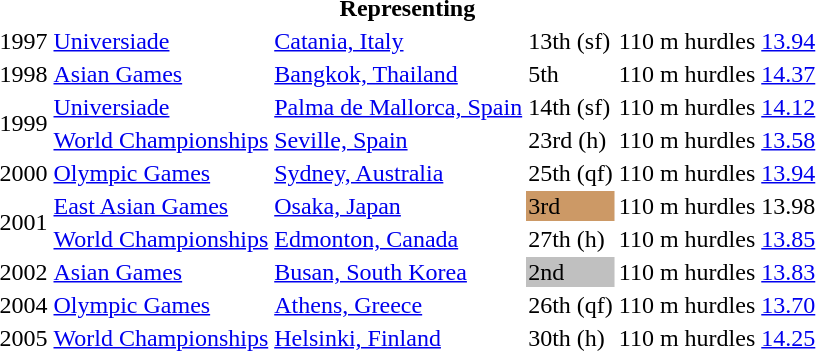<table>
<tr>
<th colspan="6">Representing </th>
</tr>
<tr>
<td>1997</td>
<td><a href='#'>Universiade</a></td>
<td><a href='#'>Catania, Italy</a></td>
<td>13th (sf)</td>
<td>110 m hurdles</td>
<td><a href='#'>13.94</a></td>
</tr>
<tr>
<td>1998</td>
<td><a href='#'>Asian Games</a></td>
<td><a href='#'>Bangkok, Thailand</a></td>
<td>5th</td>
<td>110 m hurdles</td>
<td><a href='#'>14.37</a></td>
</tr>
<tr>
<td rowspan=2>1999</td>
<td><a href='#'>Universiade</a></td>
<td><a href='#'>Palma de Mallorca, Spain</a></td>
<td>14th (sf)</td>
<td>110 m hurdles</td>
<td><a href='#'>14.12</a></td>
</tr>
<tr>
<td><a href='#'>World Championships</a></td>
<td><a href='#'>Seville, Spain</a></td>
<td>23rd (h)</td>
<td>110 m hurdles</td>
<td><a href='#'>13.58</a></td>
</tr>
<tr>
<td>2000</td>
<td><a href='#'>Olympic Games</a></td>
<td><a href='#'>Sydney, Australia</a></td>
<td>25th (qf)</td>
<td>110 m hurdles</td>
<td><a href='#'>13.94</a></td>
</tr>
<tr>
<td rowspan=2>2001</td>
<td><a href='#'>East Asian Games</a></td>
<td><a href='#'>Osaka, Japan</a></td>
<td bgcolor=cc9966>3rd</td>
<td>110 m hurdles</td>
<td>13.98</td>
</tr>
<tr>
<td><a href='#'>World Championships</a></td>
<td><a href='#'>Edmonton, Canada</a></td>
<td>27th (h)</td>
<td>110 m hurdles</td>
<td><a href='#'>13.85</a></td>
</tr>
<tr>
<td>2002</td>
<td><a href='#'>Asian Games</a></td>
<td><a href='#'>Busan, South Korea</a></td>
<td bgcolor=silver>2nd</td>
<td>110 m hurdles</td>
<td><a href='#'>13.83</a></td>
</tr>
<tr>
<td>2004</td>
<td><a href='#'>Olympic Games</a></td>
<td><a href='#'>Athens, Greece</a></td>
<td>26th (qf)</td>
<td>110 m hurdles</td>
<td><a href='#'>13.70</a></td>
</tr>
<tr>
<td>2005</td>
<td><a href='#'>World Championships</a></td>
<td><a href='#'>Helsinki, Finland</a></td>
<td>30th (h)</td>
<td>110 m hurdles</td>
<td><a href='#'>14.25</a></td>
</tr>
</table>
